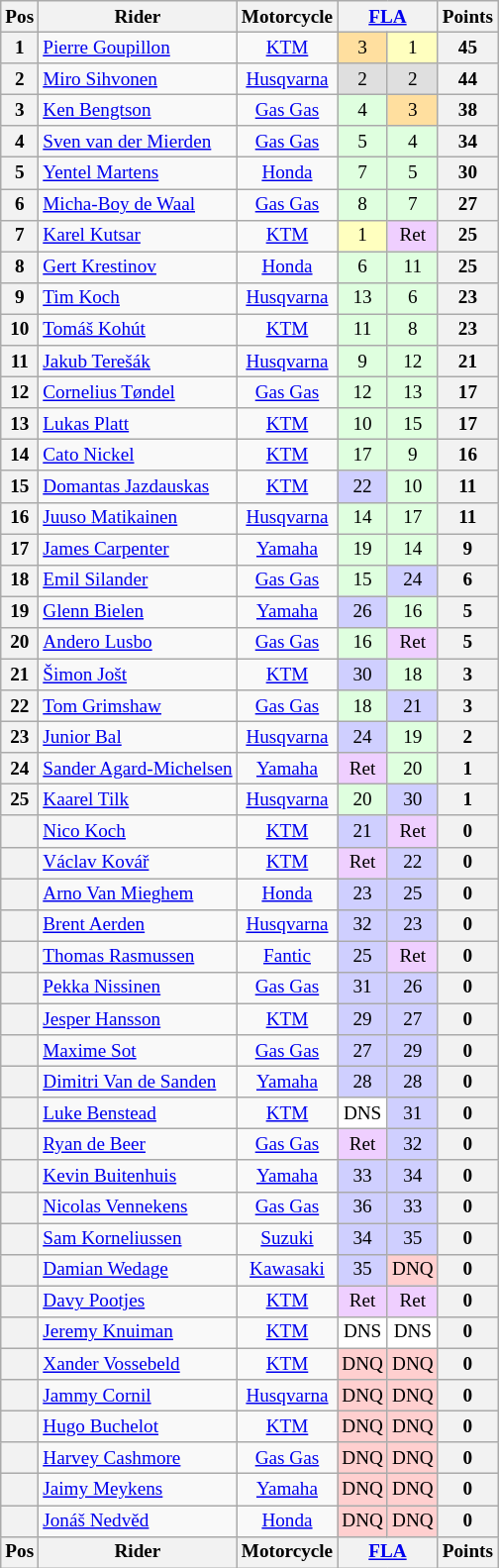<table class="wikitable" style="font-size: 80%; text-align:center">
<tr valign="top">
<th valign="middle">Pos</th>
<th valign="middle">Rider</th>
<th valign="middle">Motorcycle</th>
<th colspan=2><a href='#'>FLA</a><br></th>
<th valign="middle">Points</th>
</tr>
<tr>
<th>1</th>
<td align=left> <a href='#'>Pierre Goupillon</a></td>
<td><a href='#'>KTM</a></td>
<td style="background:#ffdf9f;">3</td>
<td style="background:#ffffbf;">1</td>
<th>45</th>
</tr>
<tr>
<th>2</th>
<td align=left> <a href='#'>Miro Sihvonen</a></td>
<td><a href='#'>Husqvarna</a></td>
<td style="background:#dfdfdf;">2</td>
<td style="background:#dfdfdf;">2</td>
<th>44</th>
</tr>
<tr>
<th>3</th>
<td align=left> <a href='#'>Ken Bengtson</a></td>
<td><a href='#'>Gas Gas</a></td>
<td style="background:#dfffdf;">4</td>
<td style="background:#ffdf9f;">3</td>
<th>38</th>
</tr>
<tr>
<th>4</th>
<td align=left> <a href='#'>Sven van der Mierden</a></td>
<td><a href='#'>Gas Gas</a></td>
<td style="background:#dfffdf;">5</td>
<td style="background:#dfffdf;">4</td>
<th>34</th>
</tr>
<tr>
<th>5</th>
<td align=left> <a href='#'>Yentel Martens</a></td>
<td><a href='#'>Honda</a></td>
<td style="background:#dfffdf;">7</td>
<td style="background:#dfffdf;">5</td>
<th>30</th>
</tr>
<tr>
<th>6</th>
<td align=left> <a href='#'>Micha-Boy de Waal</a></td>
<td><a href='#'>Gas Gas</a></td>
<td style="background:#dfffdf;">8</td>
<td style="background:#dfffdf;">7</td>
<th>27</th>
</tr>
<tr>
<th>7</th>
<td align=left> <a href='#'>Karel Kutsar</a></td>
<td><a href='#'>KTM</a></td>
<td style="background:#ffffbf;">1</td>
<td style="background:#efcfff;">Ret</td>
<th>25</th>
</tr>
<tr>
<th>8</th>
<td align=left> <a href='#'>Gert Krestinov</a></td>
<td><a href='#'>Honda</a></td>
<td style="background:#dfffdf;">6</td>
<td style="background:#dfffdf;">11</td>
<th>25</th>
</tr>
<tr>
<th>9</th>
<td align=left> <a href='#'>Tim Koch</a></td>
<td><a href='#'>Husqvarna</a></td>
<td style="background:#dfffdf;">13</td>
<td style="background:#dfffdf;">6</td>
<th>23</th>
</tr>
<tr>
<th>10</th>
<td align=left> <a href='#'>Tomáš Kohút</a></td>
<td><a href='#'>KTM</a></td>
<td style="background:#dfffdf;">11</td>
<td style="background:#dfffdf;">8</td>
<th>23</th>
</tr>
<tr>
<th>11</th>
<td align=left> <a href='#'>Jakub Terešák</a></td>
<td><a href='#'>Husqvarna</a></td>
<td style="background:#dfffdf;">9</td>
<td style="background:#dfffdf;">12</td>
<th>21</th>
</tr>
<tr>
<th>12</th>
<td align=left> <a href='#'>Cornelius Tøndel</a></td>
<td><a href='#'>Gas Gas</a></td>
<td style="background:#dfffdf;">12</td>
<td style="background:#dfffdf;">13</td>
<th>17</th>
</tr>
<tr>
<th>13</th>
<td align=left> <a href='#'>Lukas Platt</a></td>
<td><a href='#'>KTM</a></td>
<td style="background:#dfffdf;">10</td>
<td style="background:#dfffdf;">15</td>
<th>17</th>
</tr>
<tr>
<th>14</th>
<td align=left> <a href='#'>Cato Nickel</a></td>
<td><a href='#'>KTM</a></td>
<td style="background:#dfffdf;">17</td>
<td style="background:#dfffdf;">9</td>
<th>16</th>
</tr>
<tr>
<th>15</th>
<td align=left> <a href='#'>Domantas Jazdauskas</a></td>
<td><a href='#'>KTM</a></td>
<td style="background:#cfcfff;">22</td>
<td style="background:#dfffdf;">10</td>
<th>11</th>
</tr>
<tr>
<th>16</th>
<td align=left> <a href='#'>Juuso Matikainen</a></td>
<td><a href='#'>Husqvarna</a></td>
<td style="background:#dfffdf;">14</td>
<td style="background:#dfffdf;">17</td>
<th>11</th>
</tr>
<tr>
<th>17</th>
<td align=left> <a href='#'>James Carpenter</a></td>
<td><a href='#'>Yamaha</a></td>
<td style="background:#dfffdf;">19</td>
<td style="background:#dfffdf;">14</td>
<th>9</th>
</tr>
<tr>
<th>18</th>
<td align=left> <a href='#'>Emil Silander</a></td>
<td><a href='#'>Gas Gas</a></td>
<td style="background:#dfffdf;">15</td>
<td style="background:#cfcfff;">24</td>
<th>6</th>
</tr>
<tr>
<th>19</th>
<td align=left> <a href='#'>Glenn Bielen</a></td>
<td><a href='#'>Yamaha</a></td>
<td style="background:#cfcfff;">26</td>
<td style="background:#dfffdf;">16</td>
<th>5</th>
</tr>
<tr>
<th>20</th>
<td align=left> <a href='#'>Andero Lusbo</a></td>
<td><a href='#'>Gas Gas</a></td>
<td style="background:#dfffdf;">16</td>
<td style="background:#efcfff;">Ret</td>
<th>5</th>
</tr>
<tr>
<th>21</th>
<td align=left> <a href='#'>Šimon Jošt</a></td>
<td><a href='#'>KTM</a></td>
<td style="background:#cfcfff;">30</td>
<td style="background:#dfffdf;">18</td>
<th>3</th>
</tr>
<tr>
<th>22</th>
<td align=left> <a href='#'>Tom Grimshaw</a></td>
<td><a href='#'>Gas Gas</a></td>
<td style="background:#dfffdf;">18</td>
<td style="background:#cfcfff;">21</td>
<th>3</th>
</tr>
<tr>
<th>23</th>
<td align=left> <a href='#'>Junior Bal</a></td>
<td><a href='#'>Husqvarna</a></td>
<td style="background:#cfcfff;">24</td>
<td style="background:#dfffdf;">19</td>
<th>2</th>
</tr>
<tr>
<th>24</th>
<td align=left> <a href='#'>Sander Agard-Michelsen</a></td>
<td><a href='#'>Yamaha</a></td>
<td style="background:#efcfff;">Ret</td>
<td style="background:#dfffdf;">20</td>
<th>1</th>
</tr>
<tr>
<th>25</th>
<td align=left> <a href='#'>Kaarel Tilk</a></td>
<td><a href='#'>Husqvarna</a></td>
<td style="background:#dfffdf;">20</td>
<td style="background:#cfcfff;">30</td>
<th>1</th>
</tr>
<tr>
<th></th>
<td align=left> <a href='#'>Nico Koch</a></td>
<td><a href='#'>KTM</a></td>
<td style="background:#cfcfff;">21</td>
<td style="background:#efcfff;">Ret</td>
<th>0</th>
</tr>
<tr>
<th></th>
<td align=left> <a href='#'>Václav Kovář</a></td>
<td><a href='#'>KTM</a></td>
<td style="background:#efcfff;">Ret</td>
<td style="background:#cfcfff;">22</td>
<th>0</th>
</tr>
<tr>
<th></th>
<td align=left> <a href='#'>Arno Van Mieghem</a></td>
<td><a href='#'>Honda</a></td>
<td style="background:#cfcfff;">23</td>
<td style="background:#cfcfff;">25</td>
<th>0</th>
</tr>
<tr>
<th></th>
<td align=left> <a href='#'>Brent Aerden</a></td>
<td><a href='#'>Husqvarna</a></td>
<td style="background:#cfcfff;">32</td>
<td style="background:#cfcfff;">23</td>
<th>0</th>
</tr>
<tr>
<th></th>
<td align=left> <a href='#'>Thomas Rasmussen</a></td>
<td><a href='#'>Fantic</a></td>
<td style="background:#cfcfff;">25</td>
<td style="background:#efcfff;">Ret</td>
<th>0</th>
</tr>
<tr>
<th></th>
<td align=left> <a href='#'>Pekka Nissinen</a></td>
<td><a href='#'>Gas Gas</a></td>
<td style="background:#cfcfff;">31</td>
<td style="background:#cfcfff;">26</td>
<th>0</th>
</tr>
<tr>
<th></th>
<td align=left> <a href='#'>Jesper Hansson</a></td>
<td><a href='#'>KTM</a></td>
<td style="background:#cfcfff;">29</td>
<td style="background:#cfcfff;">27</td>
<th>0</th>
</tr>
<tr>
<th></th>
<td align=left> <a href='#'>Maxime Sot</a></td>
<td><a href='#'>Gas Gas</a></td>
<td style="background:#cfcfff;">27</td>
<td style="background:#cfcfff;">29</td>
<th>0</th>
</tr>
<tr>
<th></th>
<td align=left> <a href='#'>Dimitri Van de Sanden</a></td>
<td><a href='#'>Yamaha</a></td>
<td style="background:#cfcfff;">28</td>
<td style="background:#cfcfff;">28</td>
<th>0</th>
</tr>
<tr>
<th></th>
<td align=left> <a href='#'>Luke Benstead</a></td>
<td><a href='#'>KTM</a></td>
<td style="background:#ffffff;">DNS</td>
<td style="background:#cfcfff;">31</td>
<th>0</th>
</tr>
<tr>
<th></th>
<td align=left> <a href='#'>Ryan de Beer</a></td>
<td><a href='#'>Gas Gas</a></td>
<td style="background:#efcfff;">Ret</td>
<td style="background:#cfcfff;">32</td>
<th>0</th>
</tr>
<tr>
<th></th>
<td align=left> <a href='#'>Kevin Buitenhuis</a></td>
<td><a href='#'>Yamaha</a></td>
<td style="background:#cfcfff;">33</td>
<td style="background:#cfcfff;">34</td>
<th>0</th>
</tr>
<tr>
<th></th>
<td align=left> <a href='#'>Nicolas Vennekens</a></td>
<td><a href='#'>Gas Gas</a></td>
<td style="background:#cfcfff;">36</td>
<td style="background:#cfcfff;">33</td>
<th>0</th>
</tr>
<tr>
<th></th>
<td align=left> <a href='#'>Sam Korneliussen</a></td>
<td><a href='#'>Suzuki</a></td>
<td style="background:#cfcfff;">34</td>
<td style="background:#cfcfff;">35</td>
<th>0</th>
</tr>
<tr>
<th></th>
<td align=left> <a href='#'>Damian Wedage</a></td>
<td><a href='#'>Kawasaki</a></td>
<td style="background:#cfcfff;">35</td>
<td style="background:#ffcfcf;">DNQ</td>
<th>0</th>
</tr>
<tr>
<th></th>
<td align=left> <a href='#'>Davy Pootjes</a></td>
<td><a href='#'>KTM</a></td>
<td style="background:#efcfff;">Ret</td>
<td style="background:#efcfff;">Ret</td>
<th>0</th>
</tr>
<tr>
<th></th>
<td align=left> <a href='#'>Jeremy Knuiman</a></td>
<td><a href='#'>KTM</a></td>
<td style="background:#ffffff;">DNS</td>
<td style="background:#ffffff;">DNS</td>
<th>0</th>
</tr>
<tr>
<th></th>
<td align=left> <a href='#'>Xander Vossebeld</a></td>
<td><a href='#'>KTM</a></td>
<td style="background:#ffcfcf;">DNQ</td>
<td style="background:#ffcfcf;">DNQ</td>
<th>0</th>
</tr>
<tr>
<th></th>
<td align=left> <a href='#'>Jammy Cornil</a></td>
<td><a href='#'>Husqvarna</a></td>
<td style="background:#ffcfcf;">DNQ</td>
<td style="background:#ffcfcf;">DNQ</td>
<th>0</th>
</tr>
<tr>
<th></th>
<td align=left> <a href='#'>Hugo Buchelot</a></td>
<td><a href='#'>KTM</a></td>
<td style="background:#ffcfcf;">DNQ</td>
<td style="background:#ffcfcf;">DNQ</td>
<th>0</th>
</tr>
<tr>
<th></th>
<td align=left> <a href='#'>Harvey Cashmore</a></td>
<td><a href='#'>Gas Gas</a></td>
<td style="background:#ffcfcf;">DNQ</td>
<td style="background:#ffcfcf;">DNQ</td>
<th>0</th>
</tr>
<tr>
<th></th>
<td align=left> <a href='#'>Jaimy Meykens</a></td>
<td><a href='#'>Yamaha</a></td>
<td style="background:#ffcfcf;">DNQ</td>
<td style="background:#ffcfcf;">DNQ</td>
<th>0</th>
</tr>
<tr>
<th></th>
<td align=left> <a href='#'>Jonáš Nedvěd</a></td>
<td><a href='#'>Honda</a></td>
<td style="background:#ffcfcf;">DNQ</td>
<td style="background:#ffcfcf;">DNQ</td>
<th>0</th>
</tr>
<tr valign="top">
<th valign="middle">Pos</th>
<th valign="middle">Rider</th>
<th valign="middle">Motorcycle</th>
<th colspan=2><a href='#'>FLA</a><br></th>
<th valign="middle">Points</th>
</tr>
</table>
